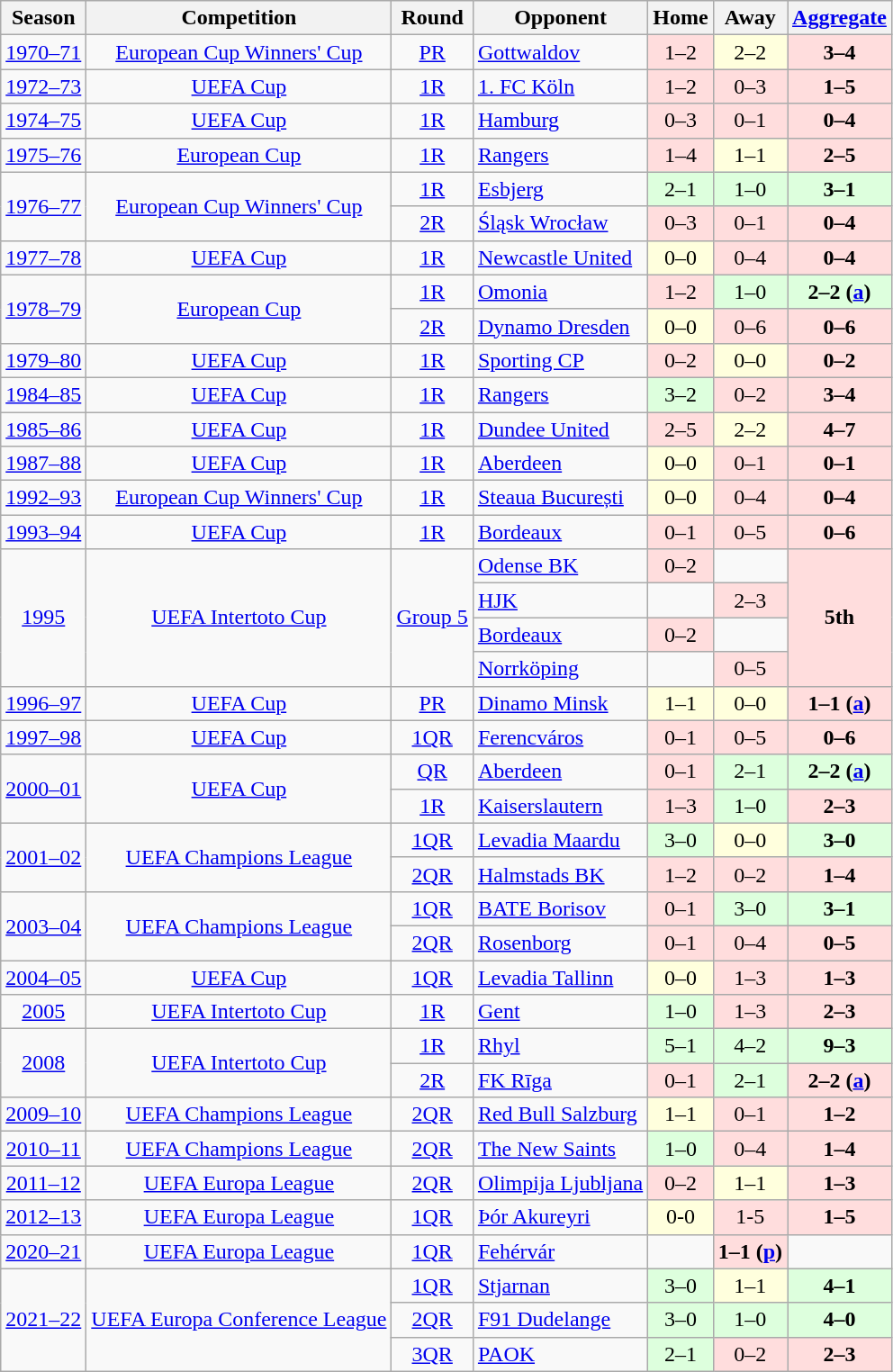<table class="wikitable" style="font-size:100%; text-align: center">
<tr>
<th>Season</th>
<th>Competition</th>
<th>Round</th>
<th>Opponent</th>
<th>Home</th>
<th>Away</th>
<th><a href='#'>Aggregate</a></th>
</tr>
<tr>
<td><a href='#'>1970–71</a></td>
<td><a href='#'>European Cup Winners' Cup</a></td>
<td><a href='#'>PR</a></td>
<td align="left"> <a href='#'>Gottwaldov</a></td>
<td bgcolor="#ffdddd">1–2</td>
<td bgcolor="#ffffdd">2–2</td>
<td bgcolor="#ffdddd"><strong>3–4</strong></td>
</tr>
<tr>
<td><a href='#'>1972–73</a></td>
<td><a href='#'>UEFA Cup</a></td>
<td><a href='#'>1R</a></td>
<td align="left"> <a href='#'>1. FC Köln</a></td>
<td bgcolor="#ffdddd">1–2</td>
<td bgcolor="#ffdddd">0–3</td>
<td bgcolor="#ffdddd"><strong>1–5</strong></td>
</tr>
<tr>
<td><a href='#'>1974–75</a></td>
<td><a href='#'>UEFA Cup</a></td>
<td><a href='#'>1R</a></td>
<td align="left"> <a href='#'>Hamburg</a></td>
<td bgcolor="#ffdddd">0–3</td>
<td bgcolor="#ffdddd">0–1</td>
<td bgcolor="#ffdddd"><strong>0–4</strong></td>
</tr>
<tr>
<td><a href='#'>1975–76</a></td>
<td><a href='#'>European Cup</a></td>
<td><a href='#'>1R</a></td>
<td align="left"> <a href='#'>Rangers</a></td>
<td bgcolor="#ffdddd">1–4</td>
<td bgcolor="#ffffdd">1–1</td>
<td bgcolor="#ffdddd"><strong>2–5</strong></td>
</tr>
<tr>
<td rowspan=2><a href='#'>1976–77</a></td>
<td rowspan=2><a href='#'>European Cup Winners' Cup</a></td>
<td><a href='#'>1R</a></td>
<td align="left"> <a href='#'>Esbjerg</a></td>
<td bgcolor="#ddffdd">2–1</td>
<td bgcolor="#ddffdd">1–0</td>
<td bgcolor="#ddffdd"><strong>3–1</strong></td>
</tr>
<tr>
<td><a href='#'>2R</a></td>
<td align="left"> <a href='#'>Śląsk Wrocław</a></td>
<td bgcolor="#ffdddd">0–3</td>
<td bgcolor="#ffdddd">0–1</td>
<td bgcolor="#ffdddd"><strong>0–4</strong></td>
</tr>
<tr>
<td><a href='#'>1977–78</a></td>
<td><a href='#'>UEFA Cup</a></td>
<td><a href='#'>1R</a></td>
<td align="left"> <a href='#'>Newcastle United</a></td>
<td bgcolor="#ffffdd">0–0</td>
<td bgcolor="#ffdddd">0–4</td>
<td bgcolor="#ffdddd"><strong>0–4</strong></td>
</tr>
<tr>
<td rowspan=2><a href='#'>1978–79</a></td>
<td rowspan=2><a href='#'>European Cup</a></td>
<td><a href='#'>1R</a></td>
<td align="left"> <a href='#'>Omonia</a></td>
<td bgcolor="#ffdddd">1–2</td>
<td bgcolor="#ddffdd">1–0</td>
<td bgcolor="#ddffdd"><strong>2–2 (<a href='#'>a</a>)</strong></td>
</tr>
<tr>
<td><a href='#'>2R</a></td>
<td align="left"> <a href='#'>Dynamo Dresden</a></td>
<td bgcolor="#ffffdd">0–0</td>
<td bgcolor="#ffdddd">0–6</td>
<td bgcolor="#ffdddd"><strong>0–6</strong></td>
</tr>
<tr>
<td><a href='#'>1979–80</a></td>
<td><a href='#'>UEFA Cup</a></td>
<td><a href='#'>1R</a></td>
<td align="left"> <a href='#'>Sporting CP</a></td>
<td bgcolor="#ffdddd">0–2</td>
<td bgcolor="#ffffdd">0–0</td>
<td bgcolor="#ffdddd"><strong>0–2</strong></td>
</tr>
<tr>
<td><a href='#'>1984–85</a></td>
<td><a href='#'>UEFA Cup</a></td>
<td><a href='#'>1R</a></td>
<td align="left"> <a href='#'>Rangers</a></td>
<td bgcolor="#ddffdd">3–2</td>
<td bgcolor="#ffdddd">0–2</td>
<td bgcolor="#ffdddd"><strong>3–4</strong></td>
</tr>
<tr>
<td><a href='#'>1985–86</a></td>
<td><a href='#'>UEFA Cup</a></td>
<td><a href='#'>1R</a></td>
<td align="left"> <a href='#'>Dundee United</a></td>
<td bgcolor="#ffdddd">2–5</td>
<td bgcolor="#ffffdd">2–2</td>
<td bgcolor="#ffdddd"><strong>4–7</strong></td>
</tr>
<tr>
<td><a href='#'>1987–88</a></td>
<td><a href='#'>UEFA Cup</a></td>
<td><a href='#'>1R</a></td>
<td align="left"> <a href='#'>Aberdeen</a></td>
<td bgcolor="#ffffdd">0–0</td>
<td bgcolor="#ffdddd">0–1</td>
<td bgcolor="#ffdddd"><strong>0–1</strong></td>
</tr>
<tr>
<td><a href='#'>1992–93</a></td>
<td><a href='#'>European Cup Winners' Cup</a></td>
<td><a href='#'>1R</a></td>
<td align="left"> <a href='#'>Steaua București</a></td>
<td bgcolor="#ffffdd">0–0</td>
<td bgcolor="#ffdddd">0–4</td>
<td bgcolor="#ffdddd"><strong>0–4</strong></td>
</tr>
<tr>
<td><a href='#'>1993–94</a></td>
<td><a href='#'>UEFA Cup</a></td>
<td><a href='#'>1R</a></td>
<td align="left"> <a href='#'>Bordeaux</a></td>
<td bgcolor="#ffdddd">0–1</td>
<td bgcolor="#ffdddd">0–5</td>
<td bgcolor="#ffdddd"><strong>0–6</strong></td>
</tr>
<tr>
<td rowspan=4><a href='#'>1995</a></td>
<td rowspan=4><a href='#'>UEFA Intertoto Cup</a></td>
<td rowspan=4><a href='#'>Group 5</a></td>
<td align="left"> <a href='#'>Odense BK</a></td>
<td bgcolor="#ffdddd">0–2</td>
<td></td>
<td rowspan=4 bgcolor="#ffdddd"><strong>5th</strong></td>
</tr>
<tr>
<td align="left"> <a href='#'>HJK</a></td>
<td></td>
<td bgcolor="#ffdddd">2–3</td>
</tr>
<tr>
<td align="left"> <a href='#'>Bordeaux</a></td>
<td bgcolor="#ffdddd">0–2</td>
<td></td>
</tr>
<tr>
<td align="left"> <a href='#'>Norrköping</a></td>
<td></td>
<td bgcolor="#ffdddd">0–5</td>
</tr>
<tr>
<td><a href='#'>1996–97</a></td>
<td><a href='#'>UEFA Cup</a></td>
<td><a href='#'>PR</a></td>
<td align="left"> <a href='#'>Dinamo Minsk</a></td>
<td bgcolor="#ffffdd">1–1</td>
<td bgcolor="#ffffdd">0–0</td>
<td bgcolor="#ffdddd"><strong>1–1 (<a href='#'>a</a>)</strong></td>
</tr>
<tr>
<td><a href='#'>1997–98</a></td>
<td><a href='#'>UEFA Cup</a></td>
<td><a href='#'>1QR</a></td>
<td align="left"> <a href='#'>Ferencváros</a></td>
<td bgcolor="#ffdddd">0–1</td>
<td bgcolor="#ffdddd">0–5</td>
<td bgcolor="#ffdddd"><strong>0–6</strong></td>
</tr>
<tr>
<td rowspan=2><a href='#'>2000–01</a></td>
<td rowspan=2><a href='#'>UEFA Cup</a></td>
<td><a href='#'>QR</a></td>
<td align="left"> <a href='#'>Aberdeen</a></td>
<td bgcolor="#ffdddd">0–1</td>
<td bgcolor="#ddffdd">2–1</td>
<td bgcolor="#ddffdd"><strong>2–2 (<a href='#'>a</a>)</strong></td>
</tr>
<tr>
<td><a href='#'>1R</a></td>
<td align="left"> <a href='#'>Kaiserslautern</a></td>
<td bgcolor="#ffdddd">1–3</td>
<td bgcolor="#ddffdd">1–0</td>
<td bgcolor="#ffdddd"><strong>2–3</strong></td>
</tr>
<tr>
<td rowspan=2><a href='#'>2001–02</a></td>
<td rowspan=2><a href='#'>UEFA Champions League</a></td>
<td><a href='#'>1QR</a></td>
<td align="left"> <a href='#'>Levadia Maardu</a></td>
<td bgcolor="#ddffdd">3–0</td>
<td bgcolor="#ffffdd">0–0</td>
<td bgcolor="#ddffdd"><strong>3–0</strong></td>
</tr>
<tr>
<td><a href='#'>2QR</a></td>
<td align="left"> <a href='#'>Halmstads BK</a></td>
<td bgcolor="#ffdddd">1–2</td>
<td bgcolor="#ffdddd">0–2</td>
<td bgcolor="#ffdddd"><strong>1–4</strong></td>
</tr>
<tr>
<td rowspan=2><a href='#'>2003–04</a></td>
<td rowspan=2><a href='#'>UEFA Champions League</a></td>
<td><a href='#'>1QR</a></td>
<td align="left"> <a href='#'>BATE Borisov</a></td>
<td bgcolor="#ffdddd">0–1</td>
<td bgcolor="#ddffdd">3–0</td>
<td bgcolor="#ddffdd"><strong>3–1</strong></td>
</tr>
<tr>
<td><a href='#'>2QR</a></td>
<td align="left"> <a href='#'>Rosenborg</a></td>
<td bgcolor="#ffdddd">0–1</td>
<td bgcolor="#ffdddd">0–4</td>
<td bgcolor="#ffdddd"><strong>0–5</strong></td>
</tr>
<tr>
<td><a href='#'>2004–05</a></td>
<td><a href='#'>UEFA Cup</a></td>
<td><a href='#'>1QR</a></td>
<td align="left"> <a href='#'>Levadia Tallinn</a></td>
<td bgcolor="#ffffdd">0–0</td>
<td bgcolor="#ffdddd">1–3</td>
<td bgcolor="#ffdddd"><strong>1–3</strong></td>
</tr>
<tr>
<td><a href='#'>2005</a></td>
<td><a href='#'>UEFA Intertoto Cup</a></td>
<td><a href='#'>1R</a></td>
<td align="left"> <a href='#'>Gent</a></td>
<td bgcolor="#ddffdd">1–0</td>
<td bgcolor="#ffdddd">1–3</td>
<td bgcolor="#ffdddd"><strong>2–3</strong></td>
</tr>
<tr>
<td rowspan=2><a href='#'>2008</a></td>
<td rowspan=2><a href='#'>UEFA Intertoto Cup</a></td>
<td><a href='#'>1R</a></td>
<td align="left"> <a href='#'>Rhyl</a></td>
<td bgcolor="#ddffdd">5–1</td>
<td bgcolor="#ddffdd">4–2</td>
<td bgcolor="#ddffdd"><strong>9–3</strong></td>
</tr>
<tr>
<td><a href='#'>2R</a></td>
<td align="left"> <a href='#'>FK Rīga</a></td>
<td bgcolor="#ffdddd">0–1</td>
<td bgcolor="#ddffdd">2–1</td>
<td bgcolor="#ffdddd"><strong>2–2 (<a href='#'>a</a>)</strong></td>
</tr>
<tr>
<td><a href='#'>2009–10</a></td>
<td><a href='#'>UEFA Champions League</a></td>
<td><a href='#'>2QR</a></td>
<td align="left"> <a href='#'>Red Bull Salzburg</a></td>
<td bgcolor="#ffffdd">1–1</td>
<td bgcolor="#ffdddd">0–1</td>
<td bgcolor="#ffdddd"><strong>1–2</strong></td>
</tr>
<tr>
<td><a href='#'>2010–11</a></td>
<td><a href='#'>UEFA Champions League</a></td>
<td><a href='#'>2QR</a></td>
<td align="left"> <a href='#'>The New Saints</a></td>
<td bgcolor="#ddffdd">1–0</td>
<td bgcolor="#ffdddd">0–4</td>
<td bgcolor="#ffdddd"><strong>1–4</strong></td>
</tr>
<tr>
<td><a href='#'>2011–12</a></td>
<td><a href='#'>UEFA Europa League</a></td>
<td><a href='#'>2QR</a></td>
<td align="left"> <a href='#'>Olimpija Ljubljana</a></td>
<td bgcolor="#ffdddd">0–2</td>
<td bgcolor="#ffffdd">1–1</td>
<td bgcolor="#ffdddd"><strong>1–3</strong></td>
</tr>
<tr>
<td><a href='#'>2012–13</a></td>
<td><a href='#'>UEFA Europa League</a></td>
<td><a href='#'>1QR</a></td>
<td align="left"> <a href='#'>Þór Akureyri</a></td>
<td bgcolor="#ffffdd">0-0</td>
<td bgcolor="#ffdddd">1-5</td>
<td bgcolor="#ffdddd"><strong>1–5</strong></td>
</tr>
<tr>
<td><a href='#'>2020–21</a></td>
<td><a href='#'>UEFA Europa League</a></td>
<td><a href='#'>1QR</a></td>
<td align="left"> <a href='#'>Fehérvár</a></td>
<td></td>
<td bgcolor="#ffdddd"><strong>1–1 (<a href='#'>p</a>)</strong></td>
<td></td>
</tr>
<tr>
<td rowspan=3><a href='#'>2021–22</a></td>
<td rowspan=3><a href='#'>UEFA Europa Conference League</a></td>
<td><a href='#'>1QR</a></td>
<td align="left"> <a href='#'>Stjarnan</a></td>
<td bgcolor="#ddffdd">3–0</td>
<td bgcolor="#ffffdd">1–1</td>
<td bgcolor="#ddffdd"><strong>4–1</strong></td>
</tr>
<tr>
<td><a href='#'>2QR</a></td>
<td align="left"> <a href='#'>F91 Dudelange</a></td>
<td bgcolor="#ddffdd">3–0</td>
<td bgcolor="#ddffdd">1–0</td>
<td bgcolor="#ddffdd"><strong>4–0</strong></td>
</tr>
<tr>
<td><a href='#'>3QR</a></td>
<td align="left"> <a href='#'>PAOK</a></td>
<td bgcolor="#ddffdd">2–1</td>
<td bgcolor="#ffdddd">0–2</td>
<td bgcolor="#ffdddd"><strong>2–3</strong></td>
</tr>
</table>
